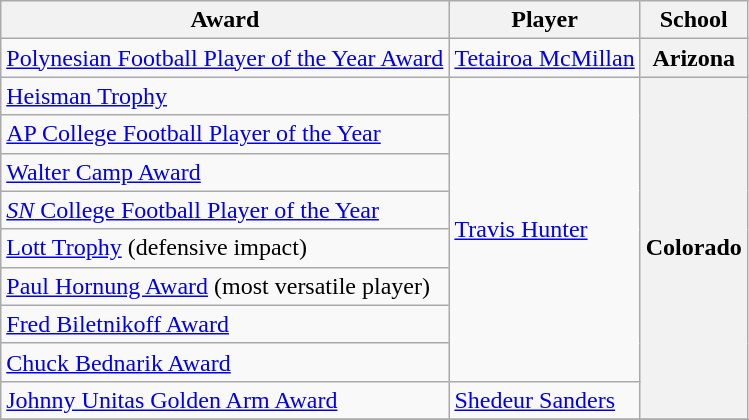<table class="wikitable" border="0">
<tr>
<th>Award</th>
<th>Player</th>
<th>School</th>
</tr>
<tr>
<td><a href='#'>Polynesian Football Player of the Year Award</a></td>
<td><a href='#'>Tetairoa McMillan</a></td>
<th>Arizona</th>
</tr>
<tr>
<td><a href='#'>Heisman Trophy</a></td>
<td rowspan="8"><a href='#'>Travis Hunter</a></td>
<th rowspan="9">Colorado</th>
</tr>
<tr>
<td><a href='#'>AP College Football Player of the Year</a></td>
</tr>
<tr>
<td><a href='#'>Walter Camp Award</a></td>
</tr>
<tr>
<td><a href='#'><em>SN</em> College Football Player of the Year</a></td>
</tr>
<tr>
<td><a href='#'>Lott Trophy</a> (defensive impact)</td>
</tr>
<tr>
<td><a href='#'>Paul Hornung Award</a> (most versatile player)</td>
</tr>
<tr>
<td><a href='#'>Fred Biletnikoff Award</a></td>
</tr>
<tr>
<td><a href='#'>Chuck Bednarik Award</a></td>
</tr>
<tr>
<td><a href='#'>Johnny Unitas Golden Arm Award</a></td>
<td><a href='#'>Shedeur Sanders</a></td>
</tr>
<tr>
</tr>
</table>
